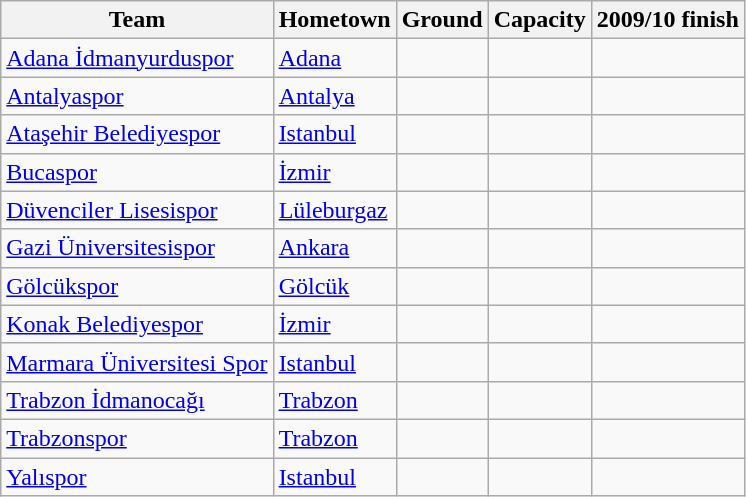<table class="wikitable sortable">
<tr>
<th>Team</th>
<th>Hometown</th>
<th>Ground</th>
<th>Capacity</th>
<th data-sort-type="number">2009/10 finish</th>
</tr>
<tr>
<td><a href='#'>Adana İdmanyurduspor</a></td>
<td><a href='#'>Adana</a></td>
<td></td>
<td></td>
<td align=center></td>
</tr>
<tr>
<td><a href='#'>Antalyaspor</a></td>
<td><a href='#'>Antalya</a></td>
<td></td>
<td></td>
<td align=center></td>
</tr>
<tr>
<td><a href='#'>Ataşehir Belediyespor</a></td>
<td><a href='#'>Istanbul</a></td>
<td></td>
<td></td>
<td align=center></td>
</tr>
<tr>
<td><a href='#'>Bucaspor</a></td>
<td><a href='#'>İzmir</a></td>
<td></td>
<td></td>
<td align=center></td>
</tr>
<tr>
<td><a href='#'>Düvenciler Lisesispor</a></td>
<td><a href='#'>Lüleburgaz</a></td>
<td></td>
<td></td>
<td align=center></td>
</tr>
<tr>
<td><a href='#'>Gazi Üniversitesispor</a></td>
<td><a href='#'>Ankara</a></td>
<td></td>
<td></td>
<td align=center></td>
</tr>
<tr>
<td><a href='#'>Gölcükspor</a></td>
<td><a href='#'>Gölcük</a></td>
<td></td>
<td></td>
<td align=center></td>
</tr>
<tr>
<td><a href='#'>Konak Belediyespor</a></td>
<td><a href='#'>İzmir</a></td>
<td></td>
<td></td>
<td align=center></td>
</tr>
<tr>
<td><a href='#'>Marmara Üniversitesi Spor</a></td>
<td><a href='#'>Istanbul</a></td>
<td></td>
<td></td>
<td align=center></td>
</tr>
<tr>
<td><a href='#'>Trabzon İdmanocağı</a></td>
<td><a href='#'>Trabzon</a></td>
<td></td>
<td></td>
<td align=center></td>
</tr>
<tr>
<td><a href='#'>Trabzonspor</a></td>
<td><a href='#'>Trabzon</a></td>
<td></td>
<td></td>
<td align=center></td>
</tr>
<tr>
<td><a href='#'>Yalıspor</a></td>
<td><a href='#'>Istanbul</a></td>
<td></td>
<td></td>
<td align=center></td>
</tr>
</table>
